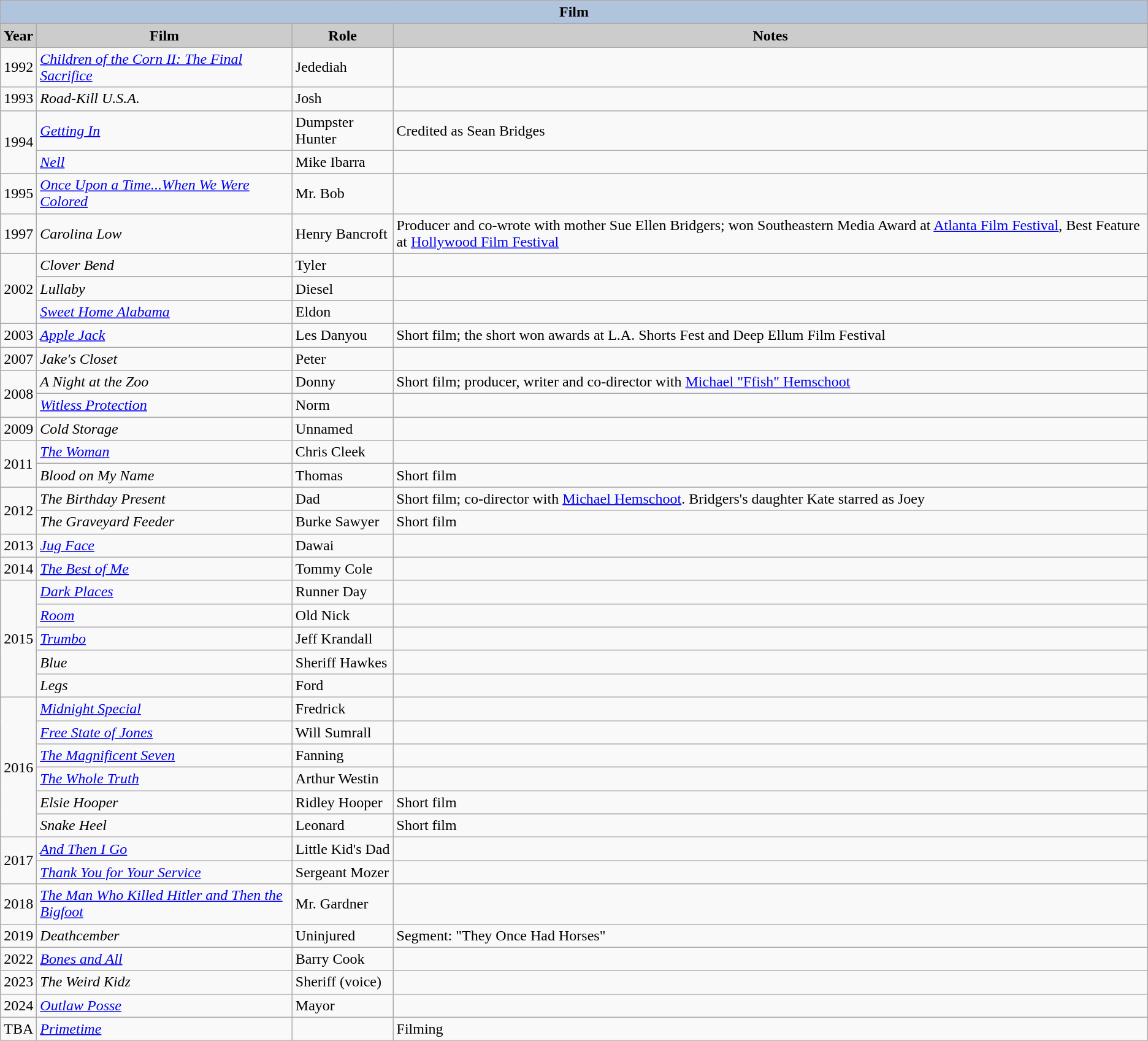<table class="wikitable" style="font-size:100%">
<tr style="text-align:center;">
<th colspan=4 style="background:#B0C4DE;">Film</th>
</tr>
<tr style="text-align:center;">
<th style="background:#ccc;">Year</th>
<th style="background:#ccc;">Film</th>
<th style="background:#ccc;">Role</th>
<th style="background:#ccc;">Notes</th>
</tr>
<tr>
<td>1992</td>
<td><em><a href='#'>Children of the Corn II: The Final Sacrifice</a></em></td>
<td>Jedediah</td>
<td></td>
</tr>
<tr>
<td>1993</td>
<td><em>Road-Kill U.S.A.</em></td>
<td>Josh</td>
<td></td>
</tr>
<tr>
<td rowspan="2">1994</td>
<td><em><a href='#'>Getting In</a></em></td>
<td>Dumpster Hunter</td>
<td>Credited as Sean Bridges</td>
</tr>
<tr>
<td><em><a href='#'>Nell</a></em></td>
<td>Mike Ibarra</td>
<td></td>
</tr>
<tr>
<td>1995</td>
<td><em><a href='#'>Once Upon a Time...When We Were Colored</a></em></td>
<td>Mr. Bob</td>
<td></td>
</tr>
<tr>
<td>1997</td>
<td><em>Carolina Low </em></td>
<td>Henry Bancroft</td>
<td>Producer and co-wrote with mother Sue Ellen Bridgers; won Southeastern Media Award at <a href='#'>Atlanta Film Festival</a>, Best Feature at <a href='#'>Hollywood Film Festival</a></td>
</tr>
<tr>
<td rowspan="3">2002</td>
<td><em>Clover Bend</em></td>
<td>Tyler</td>
<td></td>
</tr>
<tr>
<td><em>Lullaby</em></td>
<td>Diesel</td>
<td></td>
</tr>
<tr>
<td><em><a href='#'>Sweet Home Alabama</a></em></td>
<td>Eldon</td>
<td></td>
</tr>
<tr>
<td>2003</td>
<td><em><a href='#'>Apple Jack</a></em></td>
<td>Les Danyou</td>
<td>Short film; the short won awards at L.A. Shorts Fest and Deep Ellum Film Festival</td>
</tr>
<tr>
<td>2007</td>
<td><em>Jake's Closet</em></td>
<td>Peter</td>
<td></td>
</tr>
<tr>
<td rowspan="2">2008</td>
<td><em>A Night at the Zoo</em></td>
<td>Donny</td>
<td>Short film; producer, writer and co-director with <a href='#'>Michael "Ffish" Hemschoot</a></td>
</tr>
<tr>
<td><em><a href='#'>Witless Protection</a></em></td>
<td>Norm</td>
<td></td>
</tr>
<tr>
<td>2009</td>
<td><em>Cold Storage</em></td>
<td>Unnamed</td>
<td></td>
</tr>
<tr>
<td rowspan="2">2011</td>
<td><em><a href='#'>The Woman</a></em></td>
<td>Chris Cleek</td>
<td></td>
</tr>
<tr>
<td><em>Blood on My Name</em></td>
<td>Thomas</td>
<td>Short film</td>
</tr>
<tr>
<td rowspan="2">2012</td>
<td><em>The Birthday Present</em></td>
<td>Dad</td>
<td>Short film; co-director with <a href='#'>Michael Hemschoot</a>. Bridgers's daughter Kate starred as Joey</td>
</tr>
<tr>
<td><em>The Graveyard Feeder</em></td>
<td>Burke Sawyer</td>
<td>Short film</td>
</tr>
<tr>
<td>2013</td>
<td><em><a href='#'>Jug Face</a></em></td>
<td>Dawai</td>
<td></td>
</tr>
<tr>
<td>2014</td>
<td><em><a href='#'>The Best of Me</a></em></td>
<td>Tommy Cole</td>
<td></td>
</tr>
<tr>
<td rowspan="5">2015</td>
<td><em><a href='#'>Dark Places</a></em></td>
<td>Runner Day</td>
<td></td>
</tr>
<tr>
<td><em><a href='#'>Room</a></em></td>
<td>Old Nick</td>
<td></td>
</tr>
<tr>
<td><em><a href='#'>Trumbo</a></em></td>
<td>Jeff Krandall</td>
<td></td>
</tr>
<tr>
<td><em>Blue</em></td>
<td>Sheriff Hawkes</td>
<td></td>
</tr>
<tr>
<td><em>Legs</em></td>
<td>Ford</td>
<td></td>
</tr>
<tr>
<td rowspan="6">2016</td>
<td><em><a href='#'>Midnight Special</a></em></td>
<td>Fredrick</td>
<td></td>
</tr>
<tr>
<td><em><a href='#'>Free State of Jones</a></em></td>
<td>Will Sumrall</td>
<td></td>
</tr>
<tr>
<td><em><a href='#'>The Magnificent Seven</a></em></td>
<td>Fanning</td>
<td></td>
</tr>
<tr>
<td><em><a href='#'>The Whole Truth</a></em></td>
<td>Arthur Westin</td>
<td></td>
</tr>
<tr>
<td><em>Elsie Hooper</em></td>
<td>Ridley Hooper</td>
<td>Short film</td>
</tr>
<tr>
<td><em>Snake Heel </em></td>
<td>Leonard</td>
<td>Short film</td>
</tr>
<tr>
<td rowspan="2">2017</td>
<td><em><a href='#'>And Then I Go</a></em></td>
<td>Little Kid's Dad</td>
<td></td>
</tr>
<tr>
<td><em><a href='#'>Thank You for Your Service</a></em></td>
<td>Sergeant Mozer</td>
<td></td>
</tr>
<tr>
<td>2018</td>
<td><em><a href='#'>The Man Who Killed Hitler and Then the Bigfoot</a></em></td>
<td>Mr. Gardner</td>
<td></td>
</tr>
<tr>
<td>2019</td>
<td><em>Deathcember</em></td>
<td>Uninjured</td>
<td>Segment: "They Once Had Horses"</td>
</tr>
<tr>
<td>2022</td>
<td><em><a href='#'>Bones and All</a></em></td>
<td>Barry Cook</td>
<td></td>
</tr>
<tr>
<td>2023</td>
<td><em>The Weird Kidz</em></td>
<td>Sheriff (voice)</td>
<td></td>
</tr>
<tr>
<td>2024</td>
<td><em><a href='#'>Outlaw Posse</a></em></td>
<td>Mayor</td>
<td></td>
</tr>
<tr>
<td>TBA</td>
<td><em><a href='#'>Primetime</a></em></td>
<td></td>
<td>Filming</td>
</tr>
</table>
